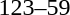<table style="text-align:center">
<tr>
<th width=200></th>
<th width=100></th>
<th width=200></th>
</tr>
<tr>
<td align=right><strong></strong></td>
<td align=center>123–59</td>
<td align=left></td>
</tr>
</table>
